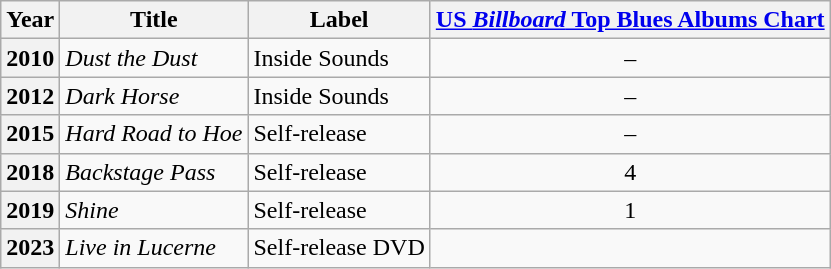<table class="sortable wikitable">
<tr>
<th>Year</th>
<th>Title</th>
<th>Label</th>
<th><a href='#'>US <em>Billboard</em> Top Blues Albums Chart</a></th>
</tr>
<tr>
<th>2010</th>
<td><em>Dust the Dust</em></td>
<td>Inside Sounds</td>
<td align=center>–</td>
</tr>
<tr>
<th>2012</th>
<td><em>Dark Horse</em></td>
<td>Inside Sounds</td>
<td align=center>–</td>
</tr>
<tr>
<th>2015</th>
<td><em>Hard Road to Hoe</em></td>
<td>Self-release</td>
<td align=center>–</td>
</tr>
<tr>
<th>2018</th>
<td><em>Backstage Pass</em></td>
<td>Self-release</td>
<td align=center>4</td>
</tr>
<tr>
<th>2019</th>
<td><em>Shine</em></td>
<td>Self-release</td>
<td align=center>1</td>
</tr>
<tr>
<th>2023</th>
<td><em>Live in Lucerne</em></td>
<td>Self-release DVD</td>
<td align=center></td>
</tr>
</table>
